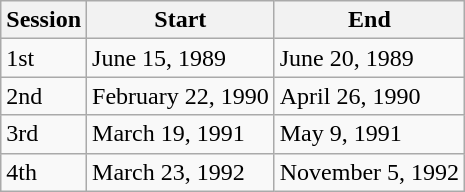<table class="wikitable">
<tr>
<th>Session</th>
<th>Start</th>
<th>End</th>
</tr>
<tr>
<td>1st</td>
<td>June 15, 1989</td>
<td>June 20, 1989</td>
</tr>
<tr>
<td>2nd</td>
<td>February 22, 1990</td>
<td>April 26, 1990</td>
</tr>
<tr>
<td>3rd</td>
<td>March 19, 1991</td>
<td>May 9, 1991</td>
</tr>
<tr>
<td>4th</td>
<td>March 23, 1992</td>
<td>November 5, 1992</td>
</tr>
</table>
